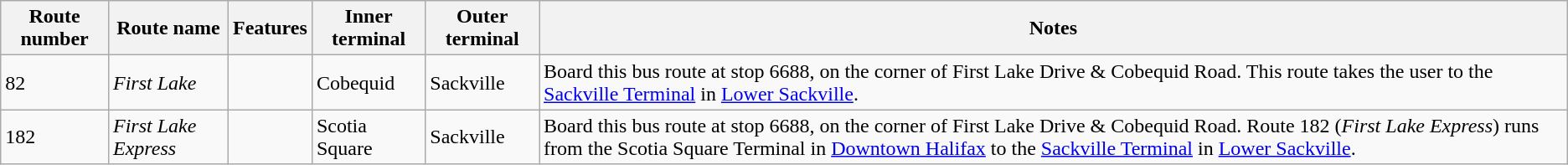<table class="wikitable sortable">
<tr>
<th>Route number</th>
<th>Route name</th>
<th>Features</th>
<th>Inner terminal</th>
<th>Outer terminal</th>
<th>Notes</th>
</tr>
<tr>
<td>82</td>
<td><em>First Lake</em></td>
<td></td>
<td>Cobequid</td>
<td>Sackville</td>
<td>Board this bus route at stop 6688, on the corner of First Lake Drive & Cobequid Road. This route takes the user to the <a href='#'>Sackville Terminal</a> in <a href='#'>Lower Sackville</a>.</td>
</tr>
<tr>
<td>182</td>
<td><em>First Lake Express</em></td>
<td></td>
<td>Scotia Square</td>
<td>Sackville</td>
<td>Board this bus route at stop 6688, on the corner of First Lake Drive & Cobequid Road. Route 182 (<em>First Lake Express</em>) runs from the Scotia Square Terminal in <a href='#'>Downtown Halifax</a> to the <a href='#'>Sackville Terminal</a> in <a href='#'>Lower Sackville</a>.</td>
</tr>
</table>
